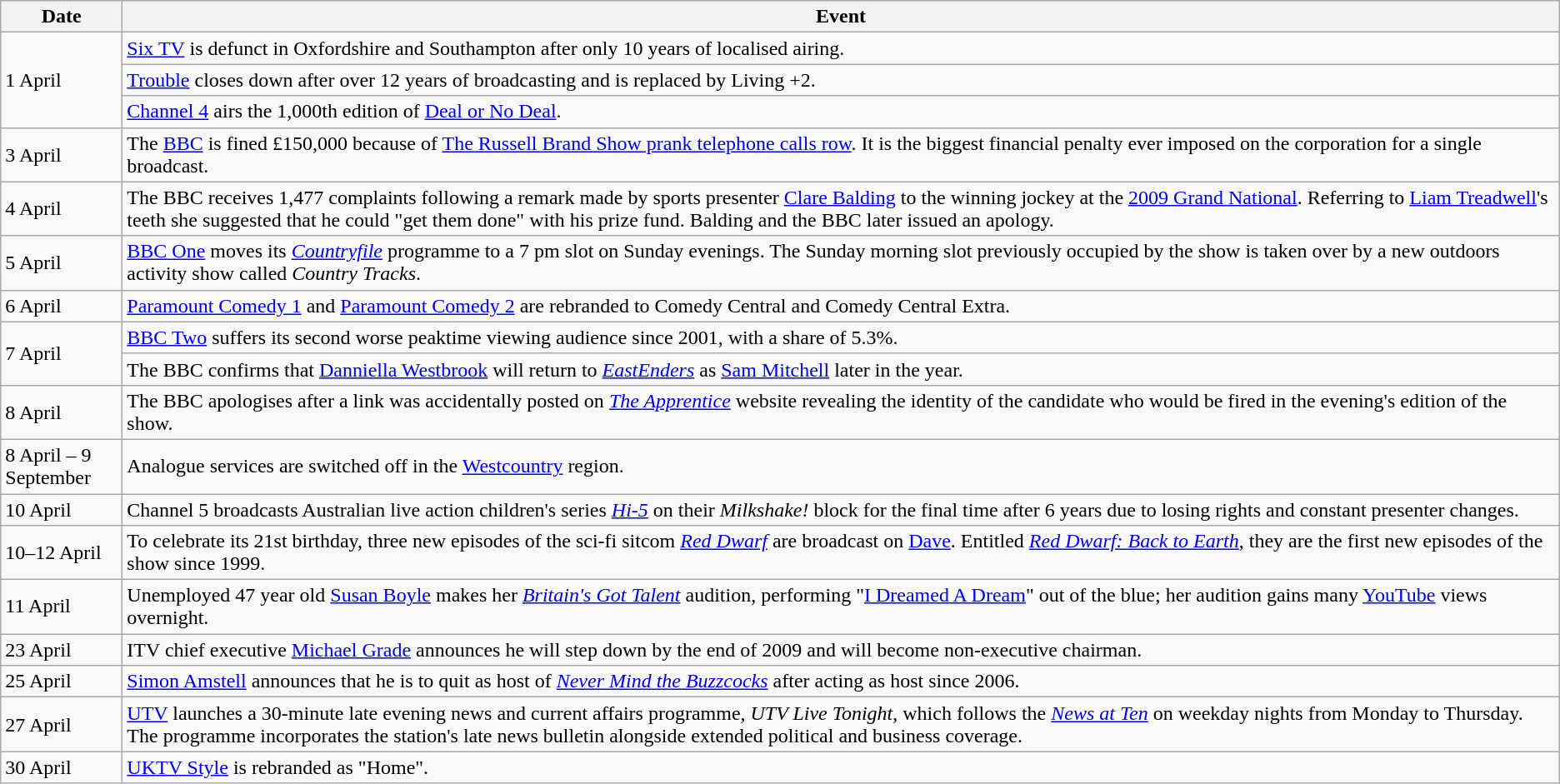<table class="wikitable">
<tr>
<th width=90>Date</th>
<th>Event</th>
</tr>
<tr>
<td rowspan=3>1 April</td>
<td><a href='#'>Six TV</a> is defunct in Oxfordshire and Southampton after only 10 years of localised airing.</td>
</tr>
<tr>
<td><a href='#'>Trouble</a> closes down after over 12 years of broadcasting and is replaced by Living +2.</td>
</tr>
<tr>
<td><a href='#'>Channel 4</a> airs the 1,000th edition of <a href='#'>Deal or No Deal</a>.</td>
</tr>
<tr>
<td>3 April</td>
<td>The <a href='#'>BBC</a> is fined £150,000 because of <a href='#'>The Russell Brand Show prank telephone calls row</a>. It is the biggest financial penalty ever imposed on the corporation for a single broadcast.</td>
</tr>
<tr>
<td>4 April</td>
<td>The BBC receives 1,477 complaints following a remark made by sports presenter <a href='#'>Clare Balding</a> to the winning jockey at the <a href='#'>2009 Grand National</a>. Referring to <a href='#'>Liam Treadwell</a>'s teeth she suggested that he could "get them done" with his prize fund. Balding and the BBC later issued an apology.</td>
</tr>
<tr>
<td>5 April</td>
<td><a href='#'>BBC One</a> moves its <em><a href='#'>Countryfile</a></em> programme to a 7 pm slot on Sunday evenings. The Sunday morning slot previously occupied by the show is taken over by a new outdoors activity show called <em>Country Tracks</em>.</td>
</tr>
<tr>
<td>6 April</td>
<td><a href='#'>Paramount Comedy 1</a> and <a href='#'>Paramount Comedy 2</a> are rebranded to Comedy Central and Comedy Central Extra.</td>
</tr>
<tr>
<td rowspan=2>7 April</td>
<td><a href='#'>BBC Two</a> suffers its second worse peaktime viewing audience since 2001, with a share of 5.3%.</td>
</tr>
<tr>
<td>The BBC confirms that <a href='#'>Danniella Westbrook</a> will return to <em><a href='#'>EastEnders</a></em> as <a href='#'>Sam Mitchell</a> later in the year.</td>
</tr>
<tr>
<td>8 April</td>
<td>The BBC apologises after a link was accidentally posted on <em><a href='#'>The Apprentice</a></em> website revealing the identity of the candidate who would be fired in the evening's edition of the show.</td>
</tr>
<tr>
<td>8 April – 9 September</td>
<td>Analogue services are switched off in the <a href='#'>Westcountry</a> region.</td>
</tr>
<tr>
<td>10 April</td>
<td>Channel 5 broadcasts Australian live action children's series <em><a href='#'>Hi-5</a></em> on their <em>Milkshake!</em> block for the final time after 6 years due to losing rights and constant presenter changes.</td>
</tr>
<tr>
<td>10–12 April</td>
<td>To celebrate its 21st birthday, three new episodes of the sci-fi sitcom <em><a href='#'>Red Dwarf</a></em> are broadcast on <a href='#'>Dave</a>. Entitled <em><a href='#'>Red Dwarf: Back to Earth</a></em>, they are the first new episodes of the show since 1999.</td>
</tr>
<tr>
<td>11 April</td>
<td>Unemployed 47 year old <a href='#'>Susan Boyle</a> makes her <em><a href='#'>Britain's Got Talent</a></em> audition, performing "<a href='#'>I Dreamed A Dream</a>" out of the blue; her audition gains many <a href='#'>YouTube</a> views overnight.</td>
</tr>
<tr>
<td>23 April</td>
<td>ITV chief executive <a href='#'>Michael Grade</a> announces he will step down by the end of 2009 and will become non-executive chairman.</td>
</tr>
<tr>
<td>25 April</td>
<td><a href='#'>Simon Amstell</a> announces that he is to quit as host of <em><a href='#'>Never Mind the Buzzcocks</a></em> after acting as host since 2006.</td>
</tr>
<tr>
<td>27 April</td>
<td><a href='#'>UTV</a> launches a 30-minute late evening news and current affairs programme, <em>UTV Live Tonight</em>, which follows the <em><a href='#'>News at Ten</a></em> on weekday nights from Monday to Thursday. The programme incorporates the station's late news bulletin alongside extended political and business coverage.</td>
</tr>
<tr>
<td>30 April</td>
<td><a href='#'>UKTV Style</a> is rebranded as "Home".</td>
</tr>
</table>
